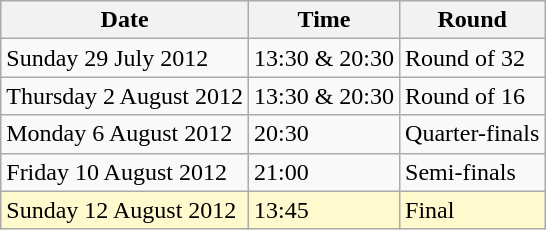<table class="wikitable">
<tr>
<th>Date</th>
<th>Time</th>
<th>Round</th>
</tr>
<tr>
<td>Sunday 29 July 2012</td>
<td>13:30 & 20:30</td>
<td>Round of 32</td>
</tr>
<tr>
<td>Thursday 2 August 2012</td>
<td>13:30 & 20:30</td>
<td>Round of 16</td>
</tr>
<tr>
<td>Monday 6 August 2012</td>
<td>20:30</td>
<td>Quarter-finals</td>
</tr>
<tr>
<td>Friday 10 August 2012</td>
<td>21:00</td>
<td>Semi-finals</td>
</tr>
<tr>
<td style=background:lemonchiffon>Sunday 12 August 2012</td>
<td style=background:lemonchiffon>13:45</td>
<td style=background:lemonchiffon>Final</td>
</tr>
</table>
